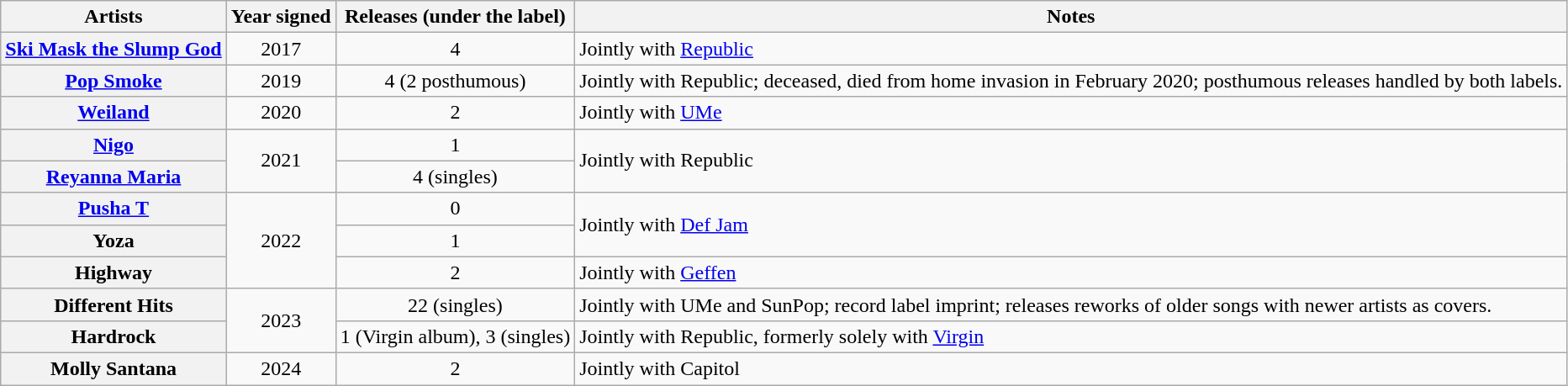<table class="wikitable sortable">
<tr>
<th>Artists</th>
<th>Year signed</th>
<th>Releases (under the label)</th>
<th>Notes</th>
</tr>
<tr>
<th><a href='#'>Ski Mask the Slump God</a></th>
<td style="text-align:center;">2017</td>
<td style="text-align:center;">4</td>
<td>Jointly with <a href='#'>Republic</a></td>
</tr>
<tr>
<th><a href='#'>Pop Smoke</a></th>
<td style="text-align:center;">2019</td>
<td style="text-align:center;">4 (2 posthumous)</td>
<td>Jointly with Republic; deceased, died from home invasion in February 2020; posthumous releases handled by both labels.</td>
</tr>
<tr>
<th><a href='#'>Weiland</a></th>
<td style="text-align:center;">2020</td>
<td style="text-align:center;">2</td>
<td>Jointly with <a href='#'>UMe</a></td>
</tr>
<tr>
<th><a href='#'>Nigo</a></th>
<td rowspan="2" style="text-align:center;">2021</td>
<td style="text-align:center;">1</td>
<td rowspan="2">Jointly with Republic</td>
</tr>
<tr>
<th><a href='#'>Reyanna Maria</a></th>
<td style="text-align:center;">4 (singles)</td>
</tr>
<tr>
<th><a href='#'>Pusha T</a></th>
<td rowspan="3" style="text-align:center;">2022</td>
<td style="text-align:center;">0</td>
<td rowspan="2">Jointly with <a href='#'>Def Jam</a></td>
</tr>
<tr>
<th>Yoza</th>
<td style="text-align:center;">1</td>
</tr>
<tr>
<th>Highway</th>
<td style="text-align:center;">2</td>
<td rowspan="1">Jointly with <a href='#'>Geffen</a></td>
</tr>
<tr>
<th>Different Hits</th>
<td rowspan="2" style="text-align:center;">2023</td>
<td style="text-align:center;">22 (singles)</td>
<td rowspan="1">Jointly with UMe and SunPop; record label imprint; releases reworks of older songs with newer artists as covers.</td>
</tr>
<tr>
<th>Hardrock</th>
<td style="text-align:center;">1 (Virgin album), 3 (singles)</td>
<td rowspan="1">Jointly with Republic, formerly solely with <a href='#'>Virgin</a></td>
</tr>
<tr>
<th>Molly Santana</th>
<td style="text-align:center;">2024</td>
<td style="text-align:center;">2</td>
<td rowspan="1">Jointly with Capitol</td>
</tr>
</table>
